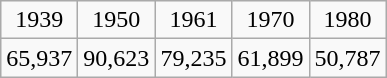<table class="wikitable" style="text-align:center">
<tr>
<td>1939</td>
<td>1950</td>
<td>1961</td>
<td>1970</td>
<td>1980</td>
</tr>
<tr>
<td>65,937</td>
<td>90,623</td>
<td>79,235</td>
<td>61,899</td>
<td>50,787 </td>
</tr>
</table>
